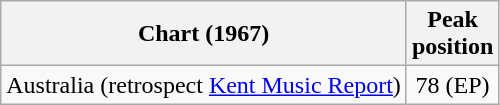<table class="wikitable sortable" border="1">
<tr>
<th>Chart (1967)</th>
<th>Peak<br>position</th>
</tr>
<tr>
<td>Australia (retrospect <a href='#'>Kent Music Report</a>)</td>
<td style="text-align:center;">78 (EP)</td>
</tr>
</table>
